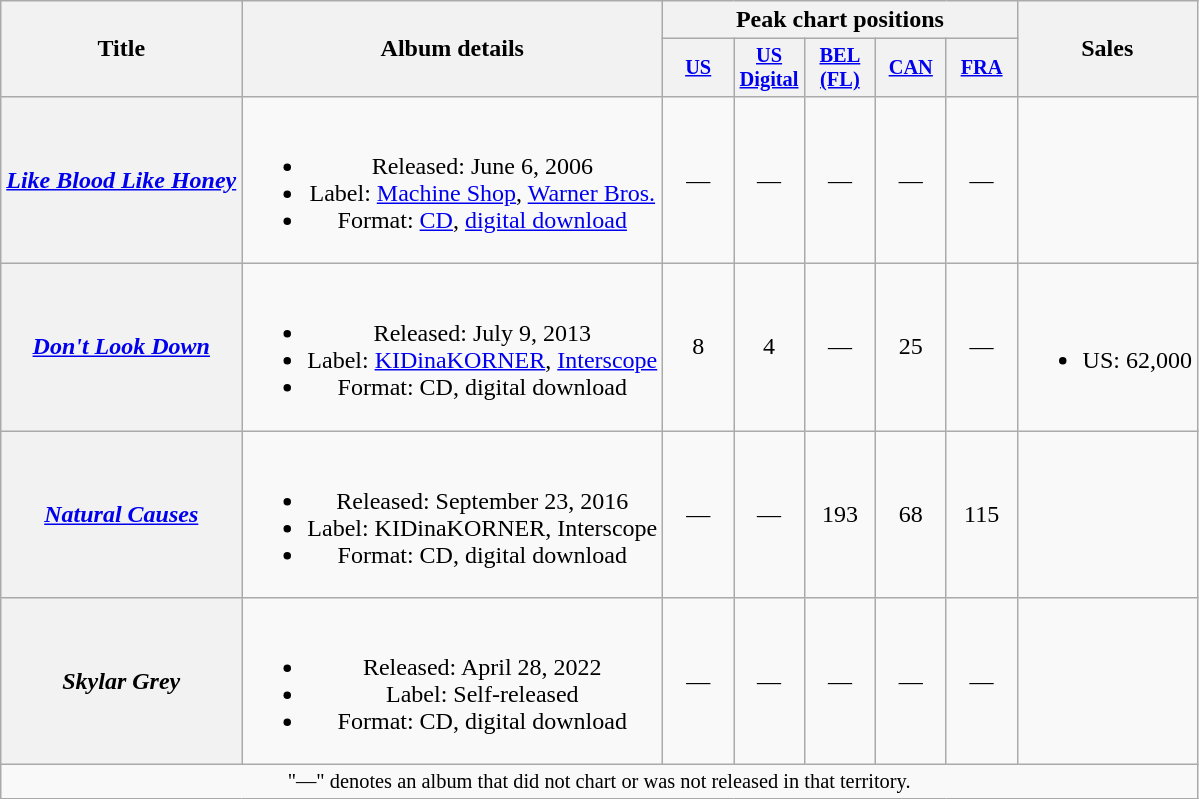<table class="wikitable plainrowheaders" style="text-align:center;">
<tr>
<th scope="col" rowspan="2">Title</th>
<th scope="col" rowspan="2">Album details</th>
<th scope="col" colspan="5">Peak chart positions</th>
<th scope="col" rowspan="2">Sales</th>
</tr>
<tr>
<th scope="col" style="width:3em;font-size:85%;"><a href='#'>US</a><br></th>
<th scope="col" style="width:3em;font-size:85%;"><a href='#'>US<br>Digital</a><br></th>
<th scope="col" style="width:3em;font-size:85%;"><a href='#'>BEL<br>(FL)</a><br></th>
<th scope="col" style="width:3em;font-size:85%;"><a href='#'>CAN</a><br></th>
<th scope="col" style="width:3em;font-size:85%;"><a href='#'>FRA</a><br></th>
</tr>
<tr>
<th scope="row"><em><a href='#'>Like Blood Like Honey</a></em></th>
<td><br><ul><li>Released: June 6, 2006</li><li>Label: <a href='#'>Machine Shop</a>, <a href='#'>Warner Bros.</a></li><li>Format: <a href='#'>CD</a>, <a href='#'>digital download</a></li></ul></td>
<td>—</td>
<td>—</td>
<td>—</td>
<td>—</td>
<td>—</td>
<td></td>
</tr>
<tr>
<th scope="row"><em><a href='#'>Don't Look Down</a></em></th>
<td><br><ul><li>Released: July 9, 2013</li><li>Label: <a href='#'>KIDinaKORNER</a>, <a href='#'>Interscope</a></li><li>Format: CD, digital download</li></ul></td>
<td>8</td>
<td>4</td>
<td>—</td>
<td>25</td>
<td>—</td>
<td><br><ul><li>US: 62,000</li></ul></td>
</tr>
<tr>
<th scope="row"><em><a href='#'>Natural Causes</a></em></th>
<td><br><ul><li>Released: September 23, 2016</li><li>Label: KIDinaKORNER, Interscope</li><li>Format: CD, digital download</li></ul></td>
<td>—</td>
<td>—</td>
<td>193</td>
<td>68</td>
<td>115</td>
<td></td>
</tr>
<tr>
<th scope="row"><em>Skylar Grey</em></th>
<td><br><ul><li>Released: April 28, 2022</li><li>Label: Self-released</li><li>Format: CD, digital download</li></ul></td>
<td>—</td>
<td>—</td>
<td>—</td>
<td>—</td>
<td>—</td>
<td></td>
</tr>
<tr>
<td colspan="15" style="font-size:85%">"—" denotes an album that did not chart or was not released in that territory.</td>
</tr>
</table>
